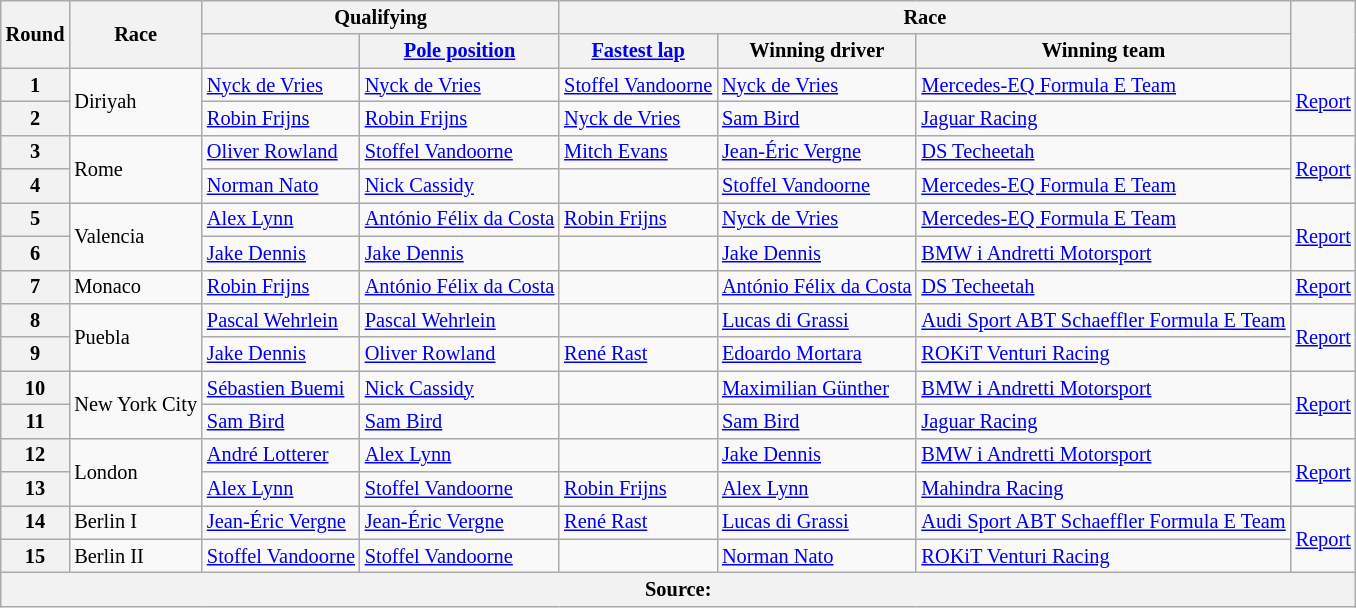<table class="wikitable" style="font-size: 85%">
<tr>
<th scope="col" rowspan=2>Round</th>
<th scope="col" rowspan=2>Race</th>
<th scope="col" colspan=2>Qualifying</th>
<th scope="col" colspan=3>Race</th>
<th scope="col" rowspan=2></th>
</tr>
<tr>
<th scope="col"></th>
<th scope="col"><a href='#'>Pole position</a></th>
<th scope="col"><a href='#'>Fastest lap</a></th>
<th scope="col">Winning driver</th>
<th scope="col">Winning team</th>
</tr>
<tr>
<th scope="row">1</th>
<td rowspan=2> Diriyah</td>
<td nowrap> <a href='#'>Nyck de Vries</a></td>
<td nowrap> <a href='#'>Nyck de Vries</a></td>
<td nowrap> <a href='#'>Stoffel Vandoorne</a></td>
<td nowrap> <a href='#'>Nyck de Vries</a></td>
<td nowrap> <a href='#'>Mercedes-EQ Formula E Team</a></td>
<td rowspan=2><a href='#'>Report</a></td>
</tr>
<tr>
<th scope="row">2</th>
<td nowrap> <a href='#'>Robin Frijns</a></td>
<td nowrap> <a href='#'>Robin Frijns</a></td>
<td nowrap> <a href='#'>Nyck de Vries</a></td>
<td nowrap> <a href='#'>Sam Bird</a></td>
<td nowrap> <a href='#'>Jaguar Racing</a></td>
</tr>
<tr>
<th scope="row">3</th>
<td rowspan=2> Rome</td>
<td nowrap> <a href='#'>Oliver Rowland</a></td>
<td nowrap> <a href='#'>Stoffel Vandoorne</a></td>
<td nowrap> <a href='#'>Mitch Evans</a></td>
<td nowrap> <a href='#'>Jean-Éric Vergne</a></td>
<td nowrap> <a href='#'>DS Techeetah</a></td>
<td rowspan=2><a href='#'>Report</a></td>
</tr>
<tr>
<th scope="row">4</th>
<td nowrap> <a href='#'>Norman Nato</a></td>
<td nowrap> <a href='#'>Nick Cassidy</a></td>
<td nowrap> </td>
<td nowrap> <a href='#'>Stoffel Vandoorne</a></td>
<td nowrap> <a href='#'>Mercedes-EQ Formula E Team</a></td>
</tr>
<tr>
<th scope="row">5</th>
<td rowspan=2> Valencia</td>
<td nowrap> <a href='#'>Alex Lynn</a></td>
<td nowrap> <a href='#'>António Félix da Costa</a></td>
<td nowrap> <a href='#'>Robin Frijns</a></td>
<td nowrap> <a href='#'>Nyck de Vries</a></td>
<td nowrap> <a href='#'>Mercedes-EQ Formula E Team</a></td>
<td rowspan=2><a href='#'>Report</a></td>
</tr>
<tr>
<th scope="row">6</th>
<td nowrap> <a href='#'>Jake Dennis</a></td>
<td nowrap> <a href='#'>Jake Dennis</a></td>
<td nowrap> </td>
<td nowrap> <a href='#'>Jake Dennis</a></td>
<td nowrap> <a href='#'>BMW i Andretti Motorsport</a></td>
</tr>
<tr>
<th scope="row">7</th>
<td> Monaco</td>
<td nowrap> <a href='#'>Robin Frijns</a></td>
<td nowrap> <a href='#'>António Félix da Costa</a></td>
<td nowrap> </td>
<td nowrap> <a href='#'>António Félix da Costa</a></td>
<td nowrap> <a href='#'>DS Techeetah</a></td>
<td><a href='#'>Report</a></td>
</tr>
<tr>
<th scope="row">8</th>
<td rowspan = 2> Puebla</td>
<td nowrap> <a href='#'>Pascal Wehrlein</a></td>
<td nowrap> <a href='#'>Pascal Wehrlein</a></td>
<td nowrap> </td>
<td nowrap> <a href='#'>Lucas di Grassi</a></td>
<td nowrap> <a href='#'>Audi Sport ABT Schaeffler Formula E Team</a></td>
<td rowspan=2><a href='#'>Report</a></td>
</tr>
<tr>
<th scope="row">9</th>
<td nowrap> <a href='#'>Jake Dennis</a></td>
<td nowrap> <a href='#'>Oliver Rowland</a></td>
<td nowrap> <a href='#'>René Rast</a></td>
<td nowrap> <a href='#'>Edoardo Mortara</a></td>
<td nowrap> <a href='#'>ROKiT Venturi Racing</a></td>
</tr>
<tr>
<th scope="row">10</th>
<td nowrap rowspan=2> New York City</td>
<td nowrap> <a href='#'>Sébastien Buemi</a></td>
<td nowrap> <a href='#'>Nick Cassidy</a></td>
<td nowrap> </td>
<td nowrap> <a href='#'>Maximilian Günther</a></td>
<td nowrap> <a href='#'>BMW i Andretti Motorsport</a></td>
<td rowspan=2><a href='#'>Report</a></td>
</tr>
<tr>
<th scope="row">11</th>
<td nowrap> <a href='#'>Sam Bird</a></td>
<td nowrap> <a href='#'>Sam Bird</a></td>
<td nowrap> </td>
<td nowrap> <a href='#'>Sam Bird</a></td>
<td nowrap> <a href='#'>Jaguar Racing</a></td>
</tr>
<tr>
<th scope="row">12</th>
<td rowspan=2> London</td>
<td nowrap> <a href='#'>André Lotterer</a></td>
<td nowrap> <a href='#'>Alex Lynn</a></td>
<td nowrap> </td>
<td nowrap> <a href='#'>Jake Dennis</a></td>
<td nowrap> <a href='#'>BMW i Andretti Motorsport</a></td>
<td rowspan=2><a href='#'>Report</a></td>
</tr>
<tr>
<th scope="row">13</th>
<td nowrap> <a href='#'>Alex Lynn</a></td>
<td nowrap> <a href='#'>Stoffel Vandoorne</a></td>
<td nowrap> <a href='#'>Robin Frijns</a></td>
<td nowrap> <a href='#'>Alex Lynn</a></td>
<td nowrap> <a href='#'>Mahindra Racing</a></td>
</tr>
<tr>
<th scope="row">14</th>
<td> Berlin I</td>
<td nowrap> <a href='#'>Jean-Éric Vergne</a></td>
<td nowrap> <a href='#'>Jean-Éric Vergne</a></td>
<td nowrap> <a href='#'>René Rast</a></td>
<td nowrap> <a href='#'>Lucas di Grassi</a></td>
<td nowrap> <a href='#'>Audi Sport ABT Schaeffler Formula E Team</a></td>
<td rowspan=2><a href='#'>Report</a></td>
</tr>
<tr>
<th scope="row">15</th>
<td> Berlin II</td>
<td nowrap> <a href='#'>Stoffel Vandoorne</a></td>
<td nowrap> <a href='#'>Stoffel Vandoorne</a></td>
<td nowrap> </td>
<td nowrap> <a href='#'>Norman Nato</a></td>
<td nowrap> <a href='#'>ROKiT Venturi Racing</a></td>
</tr>
<tr>
<th colspan="8">Source:</th>
</tr>
</table>
